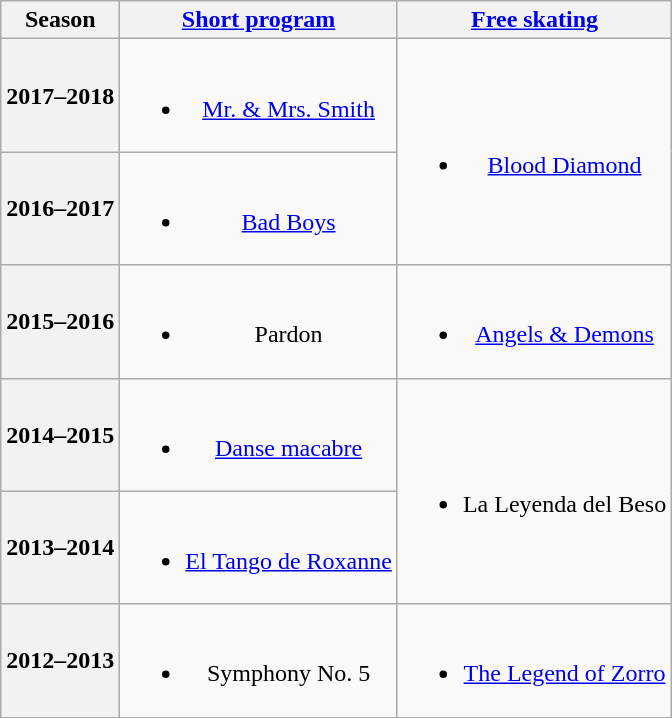<table class=wikitable style=text-align:center>
<tr>
<th>Season</th>
<th><a href='#'>Short program</a></th>
<th><a href='#'>Free skating</a></th>
</tr>
<tr>
<th>2017–2018 <br> </th>
<td><br><ul><li><a href='#'>Mr. & Mrs. Smith</a> <br></li></ul></td>
<td rowspan=2><br><ul><li><a href='#'>Blood Diamond</a> <br></li></ul></td>
</tr>
<tr>
<th>2016–2017 <br> </th>
<td><br><ul><li><a href='#'>Bad Boys</a> <br></li></ul></td>
</tr>
<tr>
<th>2015–2016 <br> </th>
<td><br><ul><li>Pardon <br></li></ul></td>
<td><br><ul><li><a href='#'>Angels & Demons</a> <br> </li></ul></td>
</tr>
<tr>
<th>2014–2015 <br> </th>
<td><br><ul><li><a href='#'>Danse macabre</a> <br></li></ul></td>
<td rowspan=2><br><ul><li>La Leyenda del Beso <br></li></ul></td>
</tr>
<tr>
<th>2013–2014 <br> </th>
<td><br><ul><li><a href='#'>El Tango de Roxanne</a> <br></li></ul></td>
</tr>
<tr>
<th>2012–2013 <br> </th>
<td><br><ul><li>Symphony No. 5 <br></li></ul></td>
<td><br><ul><li><a href='#'>The Legend of Zorro</a> <br></li></ul></td>
</tr>
</table>
